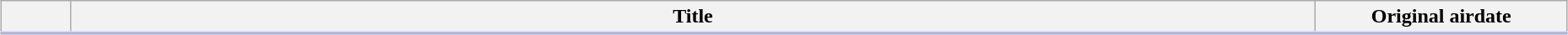<table class="plainrowheaders wikitable" style="width:98%; margin:auto; background:#FFF">
<tr style="border-bottom: 3px solid #CCF;">
<th style="width:3em;"></th>
<th>Title</th>
<th style="width:12em;">Original airdate</th>
</tr>
<tr>
</tr>
</table>
